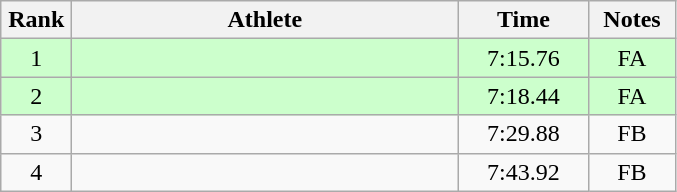<table class=wikitable style="text-align:center">
<tr>
<th width=40>Rank</th>
<th width=250>Athlete</th>
<th width=80>Time</th>
<th width=50>Notes</th>
</tr>
<tr bgcolor="ccffcc">
<td>1</td>
<td align=left></td>
<td>7:15.76</td>
<td>FA</td>
</tr>
<tr bgcolor="ccffcc">
<td>2</td>
<td align=left></td>
<td>7:18.44</td>
<td>FA</td>
</tr>
<tr>
<td>3</td>
<td align=left></td>
<td>7:29.88</td>
<td>FB</td>
</tr>
<tr>
<td>4</td>
<td align=left></td>
<td>7:43.92</td>
<td>FB</td>
</tr>
</table>
